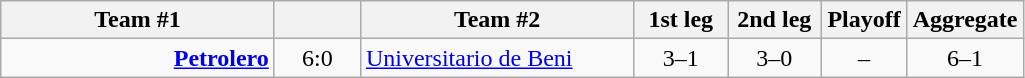<table class="wikitable" style="text-align: center;">
<tr>
<th width="175">Team #1</th>
<th width="50"></th>
<th width="175">Team #2</th>
<th width="55">1st leg</th>
<th width="55">2nd leg</th>
<th width="50">Playoff</th>
<th width="55">Aggregate</th>
</tr>
<tr>
<td align=right><strong><a href='#'>Petrolero</a></strong></td>
<td>6:0</td>
<td align=left><a href='#'>Universitario de Beni</a></td>
<td>3–1</td>
<td>3–0</td>
<td>–</td>
<td>6–1</td>
</tr>
</table>
